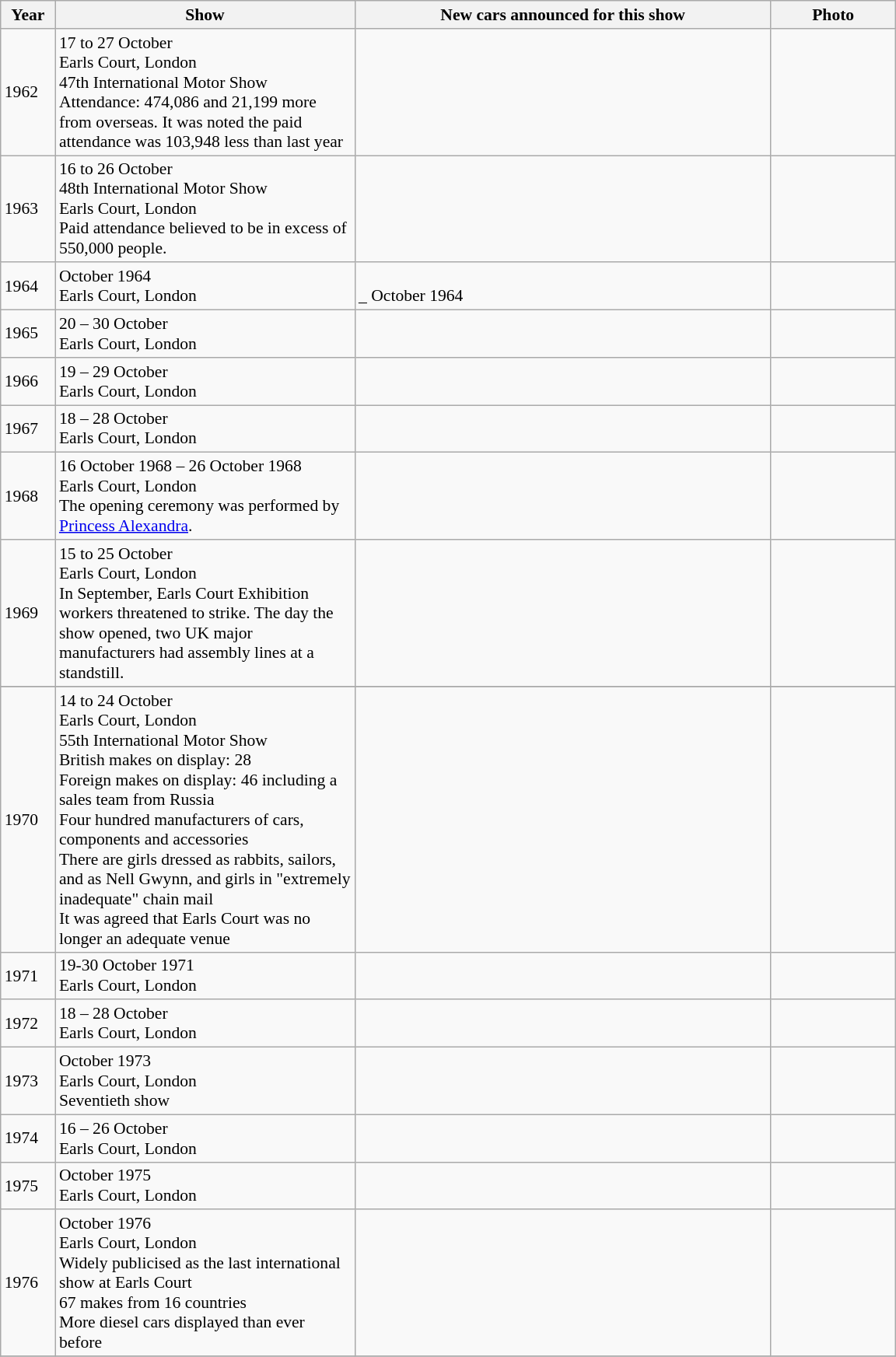<table class="wikitable" style="font-size:90%;">
<tr>
<th scope="col" style="width: 40px;">Year</th>
<th scope="col" style="width: 250px;">Show</th>
<th scope="col" style="width: 350px;">New cars announced for this show</th>
<th scope="col" style="width: 100px;">Photo</th>
</tr>
<tr>
<td>1962</td>
<td>17 to 27 October <br>Earls Court, London<br>47th International Motor Show<br>Attendance: 474,086 and 21,199 more from overseas. It was noted the paid attendance was 103,948 less than last year</td>
<td><br></td>
<td><br>



</td>
</tr>
<tr>
<td>1963</td>
<td>16 to 26 October <br>48th International Motor Show<br>Earls Court, London<br>Paid attendance believed to be in excess of 550,000 people.</td>
<td><br></td>
<td><br>



</td>
</tr>
<tr>
<td>1964</td>
<td>October 1964 <br>Earls Court, London</td>
<td><br> _ October 1964</td>
<td><br></td>
</tr>
<tr>
<td>1965</td>
<td>20 – 30 October <br>Earls Court, London</td>
<td><br></td>
<td><br> </td>
</tr>
<tr>
<td>1966</td>
<td>19 – 29 October <br>Earls Court, London</td>
<td><br></td>
<td><br>

</td>
</tr>
<tr>
<td>1967</td>
<td>18 – 28 October <br>Earls Court, London</td>
<td><br></td>
<td><br></td>
</tr>
<tr>
<td>1968</td>
<td>16 October 1968 – 26 October 1968 <br>Earls Court, London<br>The opening ceremony was performed by <a href='#'>Princess Alexandra</a>.</td>
<td><br></td>
<td><br></td>
</tr>
<tr>
<td>1969</td>
<td>15 to 25 October <br>Earls Court, London<br>In September, Earls Court Exhibition workers threatened to strike. The day the show opened, two UK major manufacturers had assembly lines at a standstill.</td>
<td><br></td>
<td><br>


</td>
</tr>
<tr>
</tr>
<tr>
<td>1970</td>
<td>14 to 24 October <br>Earls Court, London <br>55th International Motor Show<br>British makes on display: 28<br>
Foreign makes on display: 46 including a sales team from Russia<br>Four hundred manufacturers of cars, components and accessories<br>There are girls dressed as rabbits, sailors, and as Nell Gwynn, and girls in "extremely inadequate" chain mail<br>It was agreed that Earls Court was no longer an adequate venue</td>
<td><br></td>
<td><br>

</td>
</tr>
<tr>
<td>1971</td>
<td>19-30 October 1971 <br>Earls Court, London</td>
<td><br></td>
<td></td>
</tr>
<tr>
<td>1972</td>
<td>18 – 28 October <br>Earls Court, London</td>
<td><br></td>
<td><br></td>
</tr>
<tr>
<td>1973</td>
<td>October 1973 <br>Earls Court, London<br>Seventieth show</td>
<td><br></td>
<td><br></td>
</tr>
<tr>
<td>1974</td>
<td>16 – 26 October <br>Earls Court, London</td>
<td><br></td>
<td><br></td>
</tr>
<tr>
<td>1975</td>
<td>October 1975 <br>Earls Court, London</td>
<td><br></td>
<td><br></td>
</tr>
<tr>
<td>1976</td>
<td>October 1976 <br>Earls Court, London<br>Widely publicised as the last international show at Earls Court<br>67 makes from 16 countries<br>More diesel cars displayed than ever before</td>
<td><br></td>
<td><br></td>
</tr>
<tr>
</tr>
</table>
